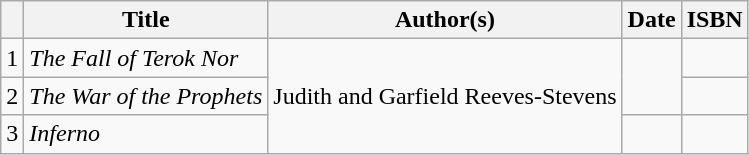<table class="wikitable">
<tr>
<th></th>
<th>Title</th>
<th>Author(s)</th>
<th>Date</th>
<th>ISBN</th>
</tr>
<tr>
<td>1</td>
<td><em>The Fall of Terok Nor</em></td>
<td rowspan="3">Judith and Garfield Reeves-Stevens</td>
<td rowspan="2"></td>
<td></td>
</tr>
<tr>
<td>2</td>
<td><em>The War of the Prophets</em></td>
<td></td>
</tr>
<tr>
<td>3</td>
<td><em>Inferno</em></td>
<td></td>
<td></td>
</tr>
</table>
